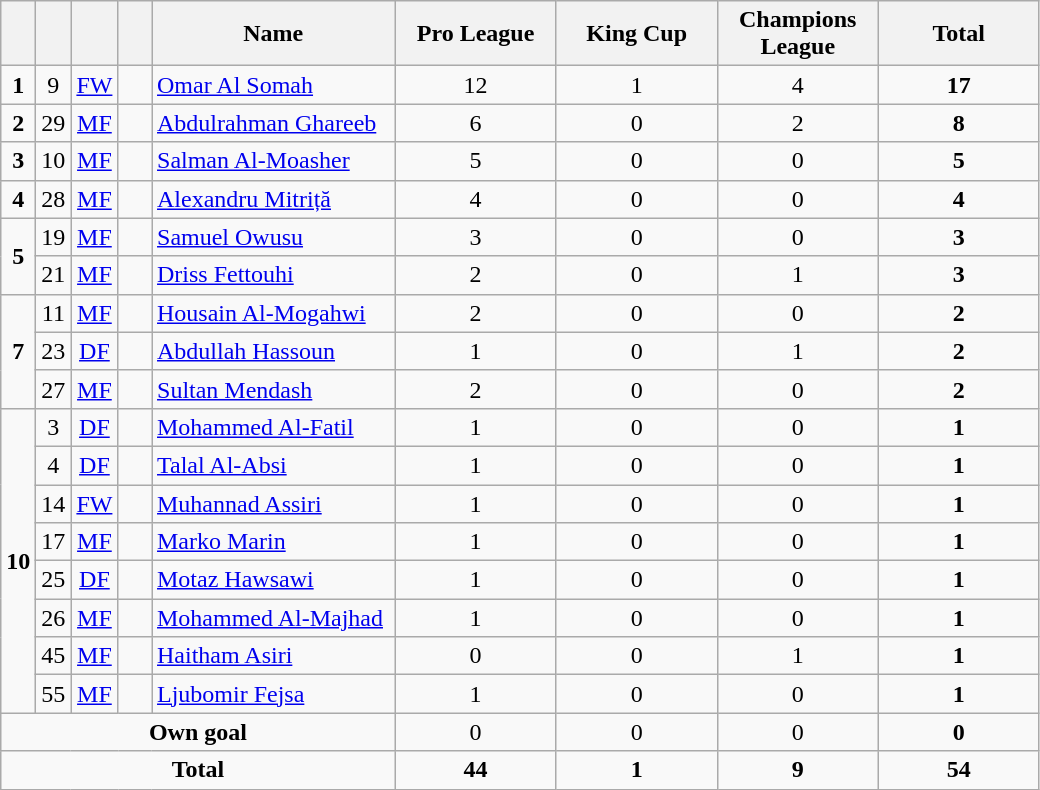<table class="wikitable" style="text-align:center">
<tr>
<th width=15></th>
<th width=15></th>
<th width=15></th>
<th width=15></th>
<th width=155>Name</th>
<th width=100>Pro League</th>
<th width=100>King Cup</th>
<th width=100>Champions League</th>
<th width=100>Total</th>
</tr>
<tr>
<td><strong>1</strong></td>
<td>9</td>
<td><a href='#'>FW</a></td>
<td></td>
<td align=left><a href='#'>Omar Al Somah</a></td>
<td>12</td>
<td>1</td>
<td>4</td>
<td><strong>17</strong></td>
</tr>
<tr>
<td><strong>2</strong></td>
<td>29</td>
<td><a href='#'>MF</a></td>
<td></td>
<td align=left><a href='#'>Abdulrahman Ghareeb</a></td>
<td>6</td>
<td>0</td>
<td>2</td>
<td><strong>8</strong></td>
</tr>
<tr>
<td><strong>3</strong></td>
<td>10</td>
<td><a href='#'>MF</a></td>
<td></td>
<td align=left><a href='#'>Salman Al-Moasher</a></td>
<td>5</td>
<td>0</td>
<td>0</td>
<td><strong>5</strong></td>
</tr>
<tr>
<td><strong>4</strong></td>
<td>28</td>
<td><a href='#'>MF</a></td>
<td></td>
<td align=left><a href='#'>Alexandru Mitriță</a></td>
<td>4</td>
<td>0</td>
<td>0</td>
<td><strong>4</strong></td>
</tr>
<tr>
<td rowspan=2><strong>5</strong></td>
<td>19</td>
<td><a href='#'>MF</a></td>
<td></td>
<td align=left><a href='#'>Samuel Owusu</a></td>
<td>3</td>
<td>0</td>
<td>0</td>
<td><strong>3</strong></td>
</tr>
<tr>
<td>21</td>
<td><a href='#'>MF</a></td>
<td></td>
<td align=left><a href='#'>Driss Fettouhi</a></td>
<td>2</td>
<td>0</td>
<td>1</td>
<td><strong>3</strong></td>
</tr>
<tr>
<td rowspan=3><strong>7</strong></td>
<td>11</td>
<td><a href='#'>MF</a></td>
<td></td>
<td align=left><a href='#'>Housain Al-Mogahwi</a></td>
<td>2</td>
<td>0</td>
<td>0</td>
<td><strong>2</strong></td>
</tr>
<tr>
<td>23</td>
<td><a href='#'>DF</a></td>
<td></td>
<td align=left><a href='#'>Abdullah Hassoun</a></td>
<td>1</td>
<td>0</td>
<td>1</td>
<td><strong>2</strong></td>
</tr>
<tr>
<td>27</td>
<td><a href='#'>MF</a></td>
<td></td>
<td align=left><a href='#'>Sultan Mendash</a></td>
<td>2</td>
<td>0</td>
<td>0</td>
<td><strong>2</strong></td>
</tr>
<tr>
<td rowspan=8><strong>10</strong></td>
<td>3</td>
<td><a href='#'>DF</a></td>
<td></td>
<td align=left><a href='#'>Mohammed Al-Fatil</a></td>
<td>1</td>
<td>0</td>
<td>0</td>
<td><strong>1</strong></td>
</tr>
<tr>
<td>4</td>
<td><a href='#'>DF</a></td>
<td></td>
<td align=left><a href='#'>Talal Al-Absi</a></td>
<td>1</td>
<td>0</td>
<td>0</td>
<td><strong>1</strong></td>
</tr>
<tr>
<td>14</td>
<td><a href='#'>FW</a></td>
<td></td>
<td align=left><a href='#'>Muhannad Assiri</a></td>
<td>1</td>
<td>0</td>
<td>0</td>
<td><strong>1</strong></td>
</tr>
<tr>
<td>17</td>
<td><a href='#'>MF</a></td>
<td></td>
<td align=left><a href='#'>Marko Marin</a></td>
<td>1</td>
<td>0</td>
<td>0</td>
<td><strong>1</strong></td>
</tr>
<tr>
<td>25</td>
<td><a href='#'>DF</a></td>
<td></td>
<td align=left><a href='#'>Motaz Hawsawi</a></td>
<td>1</td>
<td>0</td>
<td>0</td>
<td><strong>1</strong></td>
</tr>
<tr>
<td>26</td>
<td><a href='#'>MF</a></td>
<td></td>
<td align=left><a href='#'>Mohammed Al-Majhad</a></td>
<td>1</td>
<td>0</td>
<td>0</td>
<td><strong>1</strong></td>
</tr>
<tr>
<td>45</td>
<td><a href='#'>MF</a></td>
<td></td>
<td align=left><a href='#'>Haitham Asiri</a></td>
<td>0</td>
<td>0</td>
<td>1</td>
<td><strong>1</strong></td>
</tr>
<tr>
<td>55</td>
<td><a href='#'>MF</a></td>
<td></td>
<td align=left><a href='#'>Ljubomir Fejsa</a></td>
<td>1</td>
<td>0</td>
<td>0</td>
<td><strong>1</strong></td>
</tr>
<tr>
<td colspan=5><strong>Own goal</strong></td>
<td>0</td>
<td>0</td>
<td>0</td>
<td><strong>0</strong></td>
</tr>
<tr>
<td colspan=5><strong>Total</strong></td>
<td><strong>44</strong></td>
<td><strong>1</strong></td>
<td><strong>9</strong></td>
<td><strong>54</strong></td>
</tr>
</table>
